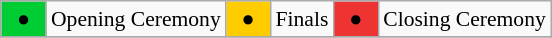<table class="wikitable" style="margin:0.5em auto; font-size:90%;">
<tr>
<td bgcolor=#00cc33> ● </td>
<td>Opening Ceremony</td>
<td bgcolor=#ffcc00> ● </td>
<td>Finals</td>
<td bgcolor=#ee3333> ● </td>
<td>Closing Ceremony</td>
</tr>
<tr>
</tr>
</table>
